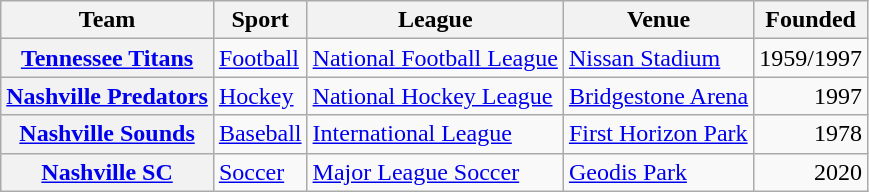<table class="wikitable sortable plainrowheaders">
<tr>
<th scope="col">Team</th>
<th scope="col">Sport</th>
<th scope="col">League</th>
<th scope="col">Venue</th>
<th scope="col">Founded</th>
</tr>
<tr>
<th scope="row"><a href='#'>Tennessee Titans</a></th>
<td><a href='#'>Football</a></td>
<td><a href='#'>National Football League</a></td>
<td><a href='#'>Nissan Stadium</a></td>
<td align=right>1959/1997</td>
</tr>
<tr>
<th scope="row"><a href='#'>Nashville Predators</a></th>
<td><a href='#'>Hockey</a></td>
<td><a href='#'>National Hockey League</a></td>
<td><a href='#'>Bridgestone Arena</a></td>
<td align=right>1997</td>
</tr>
<tr>
<th scope="row"><a href='#'>Nashville Sounds</a></th>
<td><a href='#'>Baseball</a></td>
<td><a href='#'>International League</a></td>
<td><a href='#'>First Horizon Park</a></td>
<td align=right>1978</td>
</tr>
<tr>
<th scope="row"><a href='#'>Nashville SC</a></th>
<td><a href='#'>Soccer</a></td>
<td><a href='#'>Major League Soccer</a></td>
<td><a href='#'>Geodis Park</a></td>
<td align=right>2020</td>
</tr>
</table>
